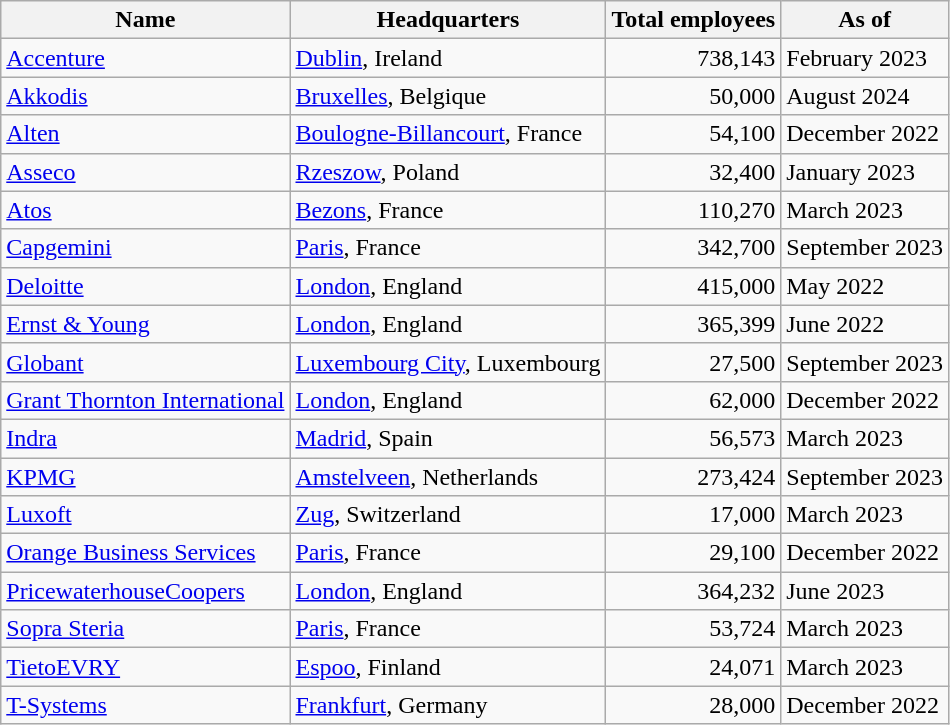<table class="wikitable sortable">
<tr>
<th>Name</th>
<th>Headquarters</th>
<th>Total employees</th>
<th class="unsortable">As of</th>
</tr>
<tr>
<td><a href='#'>Accenture</a></td>
<td><a href='#'>Dublin</a>, Ireland</td>
<td style="text-align:right;">738,143</td>
<td>February 2023</td>
</tr>
<tr>
<td><a href='#'>Akkodis</a></td>
<td><a href='#'>Bruxelles</a>, Belgique</td>
<td style="text-align:right;">50,000</td>
<td>August 2024</td>
</tr>
<tr>
<td><a href='#'>Alten</a></td>
<td><a href='#'>Boulogne-Billancourt</a>, France</td>
<td style="text-align:right;">54,100</td>
<td>December 2022</td>
</tr>
<tr>
<td><a href='#'>Asseco</a></td>
<td><a href='#'>Rzeszow</a>, Poland</td>
<td style="text-align:right;">32,400</td>
<td>January 2023</td>
</tr>
<tr>
<td><a href='#'>Atos</a></td>
<td><a href='#'>Bezons</a>, France</td>
<td style="text-align:right;">110,270</td>
<td>March 2023</td>
</tr>
<tr>
<td><a href='#'>Capgemini</a></td>
<td><a href='#'>Paris</a>, France</td>
<td style="text-align:right;">342,700</td>
<td>September 2023</td>
</tr>
<tr>
<td><a href='#'>Deloitte</a></td>
<td><a href='#'>London</a>, England</td>
<td style="text-align:right;">415,000</td>
<td>May 2022</td>
</tr>
<tr>
<td><a href='#'>Ernst & Young</a></td>
<td><a href='#'>London</a>, England</td>
<td style="text-align:right;">365,399</td>
<td>June 2022</td>
</tr>
<tr>
<td><a href='#'>Globant</a></td>
<td><a href='#'>Luxembourg City</a>, Luxembourg</td>
<td style="text-align:right;">27,500</td>
<td>September 2023</td>
</tr>
<tr>
<td><a href='#'>Grant Thornton International</a></td>
<td><a href='#'>London</a>, England</td>
<td style="text-align:right;">62,000</td>
<td>December 2022</td>
</tr>
<tr>
<td><a href='#'>Indra</a></td>
<td><a href='#'>Madrid</a>, Spain</td>
<td style="text-align:right;">56,573</td>
<td>March 2023</td>
</tr>
<tr>
<td><a href='#'>KPMG</a></td>
<td><a href='#'>Amstelveen</a>, Netherlands</td>
<td style="text-align:right;">273,424</td>
<td>September 2023</td>
</tr>
<tr>
<td><a href='#'>Luxoft</a></td>
<td><a href='#'>Zug</a>, Switzerland</td>
<td style="text-align:right;">17,000</td>
<td>March 2023</td>
</tr>
<tr>
<td><a href='#'>Orange Business Services</a></td>
<td><a href='#'>Paris</a>, France</td>
<td style="text-align:right;">29,100</td>
<td>December 2022</td>
</tr>
<tr>
<td><a href='#'>PricewaterhouseCoopers</a></td>
<td><a href='#'>London</a>, England</td>
<td style="text-align:right;">364,232</td>
<td>June 2023</td>
</tr>
<tr>
<td><a href='#'>Sopra Steria</a></td>
<td><a href='#'>Paris</a>, France</td>
<td style="text-align:right;">53,724</td>
<td>March 2023</td>
</tr>
<tr>
<td><a href='#'>TietoEVRY</a></td>
<td><a href='#'>Espoo</a>, Finland</td>
<td style="text-align:right;">24,071</td>
<td>March 2023</td>
</tr>
<tr>
<td><a href='#'>T-Systems</a></td>
<td><a href='#'>Frankfurt</a>, Germany</td>
<td style="text-align:right;">28,000</td>
<td>December 2022</td>
</tr>
</table>
